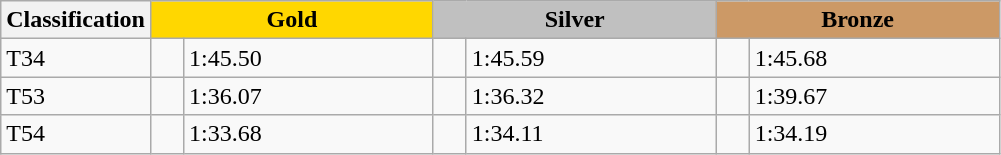<table class=wikitable style="font-size:100%">
<tr>
<th rowspan="1" width="15%">Classification</th>
<th colspan="2" style="background:gold;">Gold</th>
<th colspan="2" style="background:silver;">Silver</th>
<th colspan="2" style="background:#CC9966;">Bronze</th>
</tr>
<tr>
<td>T34 <br></td>
<td></td>
<td>1:45.50</td>
<td></td>
<td>1:45.59</td>
<td></td>
<td>1:45.68</td>
</tr>
<tr>
<td>T53 <br></td>
<td></td>
<td>1:36.07 </td>
<td></td>
<td>1:36.32</td>
<td></td>
<td>1:39.67</td>
</tr>
<tr>
<td>T54 <br></td>
<td></td>
<td>1:33.68</td>
<td></td>
<td>1:34.11</td>
<td></td>
<td>1:34.19</td>
</tr>
</table>
